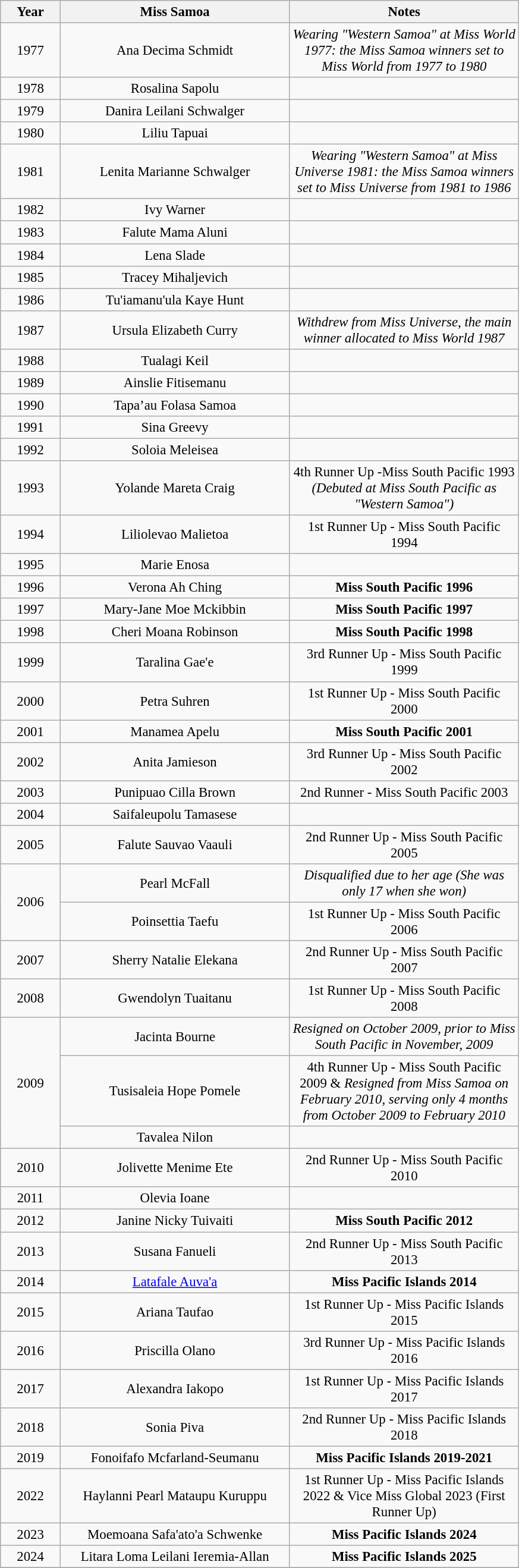<table class="wikitable sortable" style="font-size: 95%; text-align:center">
<tr>
<th width="60">Year</th>
<th width="250">Miss Samoa</th>
<th width="250">Notes</th>
</tr>
<tr>
<td>1977</td>
<td>Ana Decima Schmidt</td>
<td><em>Wearing "Western Samoa" at Miss World 1977: the Miss Samoa winners set to Miss World from 1977 to 1980</em></td>
</tr>
<tr>
<td>1978</td>
<td>Rosalina Sapolu</td>
<td></td>
</tr>
<tr>
<td>1979</td>
<td>Danira Leilani Schwalger</td>
<td></td>
</tr>
<tr>
<td>1980</td>
<td>Liliu Tapuai</td>
<td></td>
</tr>
<tr>
<td>1981</td>
<td>Lenita Marianne Schwalger</td>
<td><em>Wearing "Western Samoa" at Miss Universe 1981: the Miss Samoa winners set to Miss Universe from 1981 to 1986</em></td>
</tr>
<tr>
<td>1982</td>
<td>Ivy Warner</td>
<td></td>
</tr>
<tr>
<td>1983</td>
<td>Falute Mama Aluni</td>
<td></td>
</tr>
<tr>
<td>1984</td>
<td>Lena Slade</td>
<td></td>
</tr>
<tr>
<td>1985</td>
<td>Tracey Mihaljevich</td>
<td></td>
</tr>
<tr>
<td>1986</td>
<td>Tu'iamanu'ula Kaye Hunt</td>
<td></td>
</tr>
<tr>
<td>1987</td>
<td>Ursula Elizabeth Curry</td>
<td><em>Withdrew from Miss Universe, the main winner allocated to Miss World 1987</em></td>
</tr>
<tr>
<td>1988</td>
<td>Tualagi Keil</td>
<td></td>
</tr>
<tr>
<td>1989</td>
<td>Ainslie Fitisemanu</td>
<td></td>
</tr>
<tr>
<td>1990</td>
<td>Tapa’au Folasa Samoa</td>
<td></td>
</tr>
<tr>
<td>1991</td>
<td>Sina Greevy</td>
<td></td>
</tr>
<tr>
<td>1992</td>
<td>Soloia Meleisea</td>
<td></td>
</tr>
<tr>
<td>1993</td>
<td>Yolande Mareta Craig</td>
<td>4th Runner Up -Miss South Pacific 1993 <em>(Debuted at Miss South Pacific as "Western Samoa")</em></td>
</tr>
<tr>
<td>1994</td>
<td>Liliolevao Malietoa</td>
<td>1st Runner Up - Miss South Pacific 1994</td>
</tr>
<tr>
<td>1995</td>
<td>Marie Enosa</td>
<td></td>
</tr>
<tr>
<td>1996</td>
<td>Verona Ah Ching</td>
<td><strong>Miss South Pacific 1996</strong></td>
</tr>
<tr>
<td>1997</td>
<td>Mary-Jane Moe Mckibbin</td>
<td><strong>Miss South Pacific 1997</strong></td>
</tr>
<tr>
<td>1998</td>
<td>Cheri Moana Robinson</td>
<td><strong>Miss South Pacific 1998</strong></td>
</tr>
<tr>
<td>1999</td>
<td>Taralina Gae'e</td>
<td>3rd Runner Up - Miss South Pacific 1999</td>
</tr>
<tr>
<td>2000</td>
<td>Petra Suhren</td>
<td>1st Runner Up - Miss South Pacific 2000</td>
</tr>
<tr>
<td>2001</td>
<td>Manamea Apelu</td>
<td><strong>Miss South Pacific 2001</strong></td>
</tr>
<tr>
<td>2002</td>
<td>Anita Jamieson</td>
<td>3rd Runner Up - Miss South Pacific 2002</td>
</tr>
<tr>
<td>2003</td>
<td>Punipuao Cilla Brown</td>
<td>2nd Runner - Miss South Pacific 2003</td>
</tr>
<tr>
<td>2004</td>
<td>Saifaleupolu Tamasese</td>
<td></td>
</tr>
<tr>
<td>2005</td>
<td>Falute Sauvao Vaauli</td>
<td>2nd Runner Up - Miss South Pacific 2005</td>
</tr>
<tr>
<td rowspan=2>2006</td>
<td>Pearl McFall</td>
<td><em>Disqualified due to her age (She was only 17 when she won)</em></td>
</tr>
<tr>
<td>Poinsettia Taefu</td>
<td>1st Runner Up - Miss South Pacific 2006</td>
</tr>
<tr>
<td>2007</td>
<td>Sherry Natalie Elekana</td>
<td>2nd Runner Up - Miss South Pacific 2007</td>
</tr>
<tr>
<td>2008</td>
<td>Gwendolyn Tuaitanu</td>
<td>1st Runner Up - Miss South Pacific 2008</td>
</tr>
<tr>
<td rowspan="3">2009</td>
<td>Jacinta Bourne</td>
<td><em>Resigned on October 2009, prior to Miss South Pacific in November, 2009</em></td>
</tr>
<tr>
<td>Tusisaleia Hope Pomele</td>
<td>4th Runner Up - Miss South Pacific 2009 & <em>Resigned from Miss Samoa on February 2010, serving only 4 months from October 2009 to February 2010</em></td>
</tr>
<tr>
<td>Tavalea Nilon</td>
<td></td>
</tr>
<tr>
<td>2010</td>
<td>Jolivette Menime Ete</td>
<td>2nd Runner Up - Miss South Pacific 2010</td>
</tr>
<tr>
<td>2011</td>
<td>Olevia Ioane</td>
<td></td>
</tr>
<tr>
<td>2012</td>
<td>Janine Nicky Tuivaiti</td>
<td><strong>Miss South Pacific 2012</strong></td>
</tr>
<tr 2012-2013>
<td>2013</td>
<td>Susana Fanueli</td>
<td>2nd Runner Up - Miss South Pacific 2013</td>
</tr>
<tr>
<td>2014</td>
<td><a href='#'>Latafale Auva'a</a></td>
<td><strong>Miss Pacific Islands 2014</strong></td>
</tr>
<tr 2014-2015>
<td>2015</td>
<td>Ariana Taufao</td>
<td>1st Runner Up - Miss Pacific Islands 2015</td>
</tr>
<tr>
<td>2016</td>
<td>Priscilla Olano</td>
<td>3rd Runner Up - Miss Pacific Islands 2016</td>
</tr>
<tr>
<td>2017</td>
<td>Alexandra Iakopo</td>
<td>1st Runner Up - Miss Pacific Islands 2017</td>
</tr>
<tr>
<td>2018</td>
<td>Sonia Piva</td>
<td>2nd Runner Up - Miss Pacific Islands 2018</td>
</tr>
<tr>
<td>2019</td>
<td>Fonoifafo Mcfarland-Seumanu</td>
<td><strong>Miss Pacific Islands 2019-2021</strong></td>
</tr>
<tr>
<td>2022</td>
<td>Haylanni Pearl Mataupu Kuruppu</td>
<td>1st Runner Up - Miss Pacific Islands 2022 & Vice Miss Global 2023 (First Runner Up)</td>
</tr>
<tr>
<td>2023</td>
<td>Moemoana Safa'ato'a Schwenke</td>
<td><strong>Miss Pacific Islands 2024</strong></td>
</tr>
<tr>
<td>2024</td>
<td>Litara Loma Leilani Ieremia-Allan</td>
<td><strong>Miss Pacific Islands 2025</strong></td>
</tr>
<tr>
</tr>
</table>
